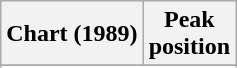<table class="wikitable sortable plainrowheaders" style="text-align:center">
<tr>
<th scope="col">Chart (1989)</th>
<th scope="col">Peak<br>position</th>
</tr>
<tr>
</tr>
<tr>
</tr>
<tr>
</tr>
<tr>
</tr>
</table>
